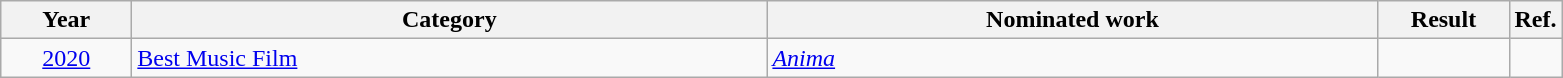<table class=wikitable>
<tr>
<th scope="col" style="width:5em;">Year</th>
<th scope="col" style="width:26em;">Category</th>
<th scope="col" style="width:25em;">Nominated work</th>
<th scope="col" style="width:5em;">Result</th>
<th>Ref.</th>
</tr>
<tr>
<td style="text-align:center;"><a href='#'>2020</a></td>
<td><a href='#'>Best Music Film</a></td>
<td><em><a href='#'>Anima</a></em></td>
<td></td>
<td></td>
</tr>
</table>
